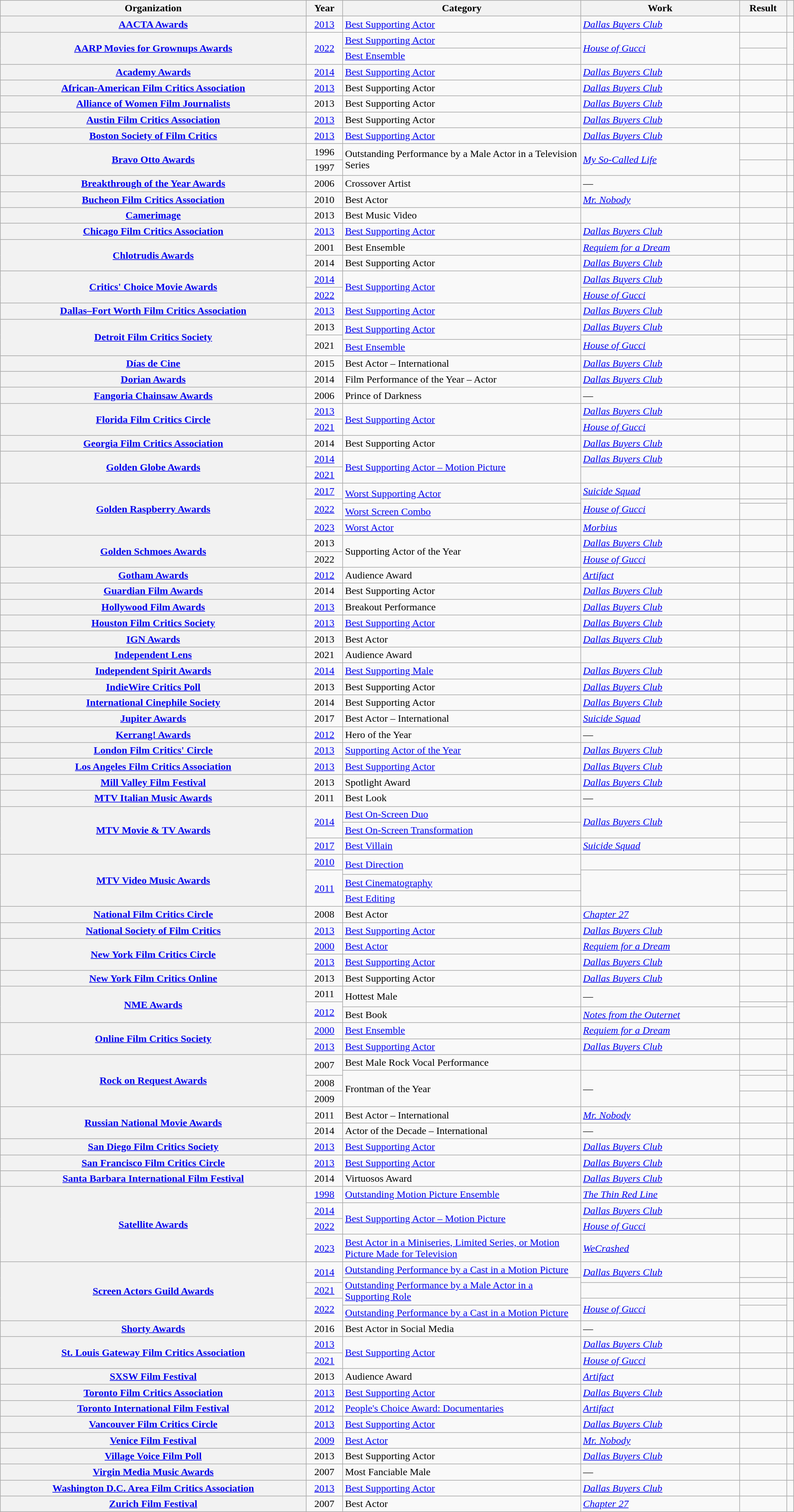<table class="wikitable sortable plainrowheaders" style="width: 100%;">
<tr>
<th scope="col">Organization</th>
<th scope="col">Year</th>
<th scope="col" style="width: 30%;">Category</th>
<th scope="col" style="width: 20%;">Work</th>
<th scope="col">Result</th>
<th scope="col" class="unsortable"></th>
</tr>
<tr>
<th scope="row"><a href='#'>AACTA Awards</a></th>
<td style="text-align:center;"><a href='#'>2013</a></td>
<td><a href='#'>Best Supporting Actor</a></td>
<td><em><a href='#'>Dallas Buyers Club</a></em></td>
<td></td>
<td style="text-align:center;"></td>
</tr>
<tr>
<th scope="row" rowspan="2"><a href='#'>AARP Movies for Grownups Awards</a></th>
<td style="text-align:center;" rowspan="2"><a href='#'>2022</a></td>
<td><a href='#'>Best Supporting Actor</a></td>
<td rowspan="2"><em><a href='#'>House of Gucci</a></em></td>
<td></td>
<td style="text-align:center;" rowspan="2"></td>
</tr>
<tr>
<td><a href='#'>Best Ensemble</a></td>
<td></td>
</tr>
<tr>
<th scope="row"><a href='#'>Academy Awards</a></th>
<td style="text-align:center;"><a href='#'>2014</a></td>
<td><a href='#'>Best Supporting Actor</a></td>
<td><em><a href='#'>Dallas Buyers Club</a></em></td>
<td></td>
<td style="text-align:center;"></td>
</tr>
<tr>
<th scope="row"><a href='#'>African-American Film Critics Association</a></th>
<td style="text-align:center;"><a href='#'>2013</a></td>
<td>Best Supporting Actor</td>
<td><em><a href='#'>Dallas Buyers Club</a></em></td>
<td></td>
<td style="text-align:center;"></td>
</tr>
<tr>
<th scope="row"><a href='#'>Alliance of Women Film Journalists</a></th>
<td style="text-align:center;">2013</td>
<td>Best Supporting Actor</td>
<td><em><a href='#'>Dallas Buyers Club</a></em></td>
<td></td>
<td style="text-align:center;"></td>
</tr>
<tr>
<th scope="row"><a href='#'>Austin Film Critics Association</a></th>
<td style="text-align:center;"><a href='#'>2013</a></td>
<td>Best Supporting Actor</td>
<td><em><a href='#'>Dallas Buyers Club</a></em></td>
<td></td>
<td style="text-align:center;"></td>
</tr>
<tr>
<th scope="row"><a href='#'>Boston Society of Film Critics</a></th>
<td style="text-align:center;"><a href='#'>2013</a></td>
<td><a href='#'>Best Supporting Actor</a></td>
<td><em><a href='#'>Dallas Buyers Club</a></em></td>
<td></td>
<td style="text-align:center;"></td>
</tr>
<tr>
<th scope="row" rowspan="2"><a href='#'>Bravo Otto Awards</a></th>
<td style="text-align:center;">1996</td>
<td rowspan="2">Outstanding Performance by a Male Actor in a Television Series</td>
<td rowspan="2"><em><a href='#'>My So-Called Life</a></em></td>
<td></td>
<td style="text-align:center;"></td>
</tr>
<tr>
<td style="text-align:center;">1997</td>
<td></td>
<td style="text-align:center;"></td>
</tr>
<tr>
<th scope="row"><a href='#'>Breakthrough of the Year Awards</a></th>
<td style="text-align:center;">2006</td>
<td>Crossover Artist</td>
<td>—</td>
<td></td>
<td style="text-align:center;"></td>
</tr>
<tr>
<th scope="row"><a href='#'>Bucheon Film Critics Association</a></th>
<td style="text-align:center;">2010</td>
<td>Best Actor</td>
<td><em><a href='#'>Mr. Nobody</a></em></td>
<td></td>
<td style="text-align:center;"></td>
</tr>
<tr>
<th scope="row"><a href='#'>Camerimage</a></th>
<td style="text-align:center;">2013</td>
<td>Best Music Video</td>
<td></td>
<td></td>
<td style="text-align:center;"></td>
</tr>
<tr>
<th scope="row"><a href='#'>Chicago Film Critics Association</a></th>
<td style="text-align:center;"><a href='#'>2013</a></td>
<td><a href='#'>Best Supporting Actor</a></td>
<td><em><a href='#'>Dallas Buyers Club</a></em></td>
<td></td>
<td style="text-align:center;"></td>
</tr>
<tr>
<th scope="row" rowspan="2"><a href='#'>Chlotrudis Awards</a></th>
<td style="text-align:center;">2001</td>
<td>Best Ensemble</td>
<td><em><a href='#'>Requiem for a Dream</a></em></td>
<td></td>
<td style="text-align:center;"></td>
</tr>
<tr>
<td style="text-align:center;">2014</td>
<td>Best Supporting Actor</td>
<td><em><a href='#'>Dallas Buyers Club</a></em></td>
<td></td>
<td style="text-align:center;"></td>
</tr>
<tr>
<th scope="row" rowspan="2"><a href='#'>Critics' Choice Movie Awards</a></th>
<td style="text-align:center;"><a href='#'>2014</a></td>
<td rowspan="2"><a href='#'>Best Supporting Actor</a></td>
<td><em><a href='#'>Dallas Buyers Club</a></em></td>
<td></td>
<td style="text-align:center;"></td>
</tr>
<tr>
<td style="text-align:center;"><a href='#'>2022</a></td>
<td><em><a href='#'>House of Gucci</a></em></td>
<td></td>
<td style="text-align:center;"></td>
</tr>
<tr>
<th scope="row"><a href='#'>Dallas–Fort Worth Film Critics Association</a></th>
<td style="text-align:center;"><a href='#'>2013</a></td>
<td><a href='#'>Best Supporting Actor</a></td>
<td><em><a href='#'>Dallas Buyers Club</a></em></td>
<td></td>
<td style="text-align:center;"></td>
</tr>
<tr>
<th scope="row" rowspan="3"><a href='#'>Detroit Film Critics Society</a></th>
<td style="text-align:center;">2013</td>
<td rowspan="2"><a href='#'>Best Supporting Actor</a></td>
<td><em><a href='#'>Dallas Buyers Club</a></em></td>
<td></td>
<td style="text-align:center;"></td>
</tr>
<tr>
<td style="text-align:center;" rowspan="2">2021</td>
<td rowspan="2"><em><a href='#'>House of Gucci</a></em></td>
<td></td>
<td style="text-align:center;" rowspan="2"></td>
</tr>
<tr>
<td><a href='#'>Best Ensemble</a></td>
<td></td>
</tr>
<tr>
<th scope="row"><a href='#'>Días de Cine</a></th>
<td style="text-align:center;">2015</td>
<td>Best Actor – International</td>
<td><em><a href='#'>Dallas Buyers Club</a></em></td>
<td></td>
<td style="text-align:center;"></td>
</tr>
<tr>
<th scope="row"><a href='#'>Dorian Awards</a></th>
<td style="text-align:center;">2014</td>
<td>Film Performance of the Year – Actor</td>
<td><em><a href='#'>Dallas Buyers Club</a></em></td>
<td></td>
<td style="text-align:center;"></td>
</tr>
<tr>
<th scope="row"><a href='#'>Fangoria Chainsaw Awards</a></th>
<td style="text-align:center;">2006</td>
<td>Prince of Darkness</td>
<td>—</td>
<td></td>
<td style="text-align:center;"></td>
</tr>
<tr>
<th scope="row" rowspan="2"><a href='#'>Florida Film Critics Circle</a></th>
<td style="text-align:center;"><a href='#'>2013</a></td>
<td rowspan="2"><a href='#'>Best Supporting Actor</a></td>
<td><em><a href='#'>Dallas Buyers Club</a></em></td>
<td></td>
<td style="text-align:center;"></td>
</tr>
<tr>
<td style="text-align:center;"><a href='#'>2021</a></td>
<td><em><a href='#'>House of Gucci</a></em></td>
<td></td>
<td style="text-align:center;"></td>
</tr>
<tr>
<th scope="row"><a href='#'>Georgia Film Critics Association</a></th>
<td style="text-align:center;">2014</td>
<td>Best Supporting Actor</td>
<td><em><a href='#'>Dallas Buyers Club</a></em></td>
<td></td>
<td style="text-align:center;"></td>
</tr>
<tr>
<th scope="row" rowspan="2"><a href='#'>Golden Globe Awards</a></th>
<td style="text-align:center;"><a href='#'>2014</a></td>
<td rowspan="2"><a href='#'>Best Supporting Actor – Motion Picture</a></td>
<td><em><a href='#'>Dallas Buyers Club</a></em></td>
<td></td>
<td style="text-align:center;"></td>
</tr>
<tr>
<td style="text-align:center;"><a href='#'>2021</a></td>
<td></td>
<td></td>
<td style="text-align:center;"></td>
</tr>
<tr>
<th scope="row" rowspan="4"><a href='#'>Golden Raspberry Awards</a></th>
<td style="text-align:center;"><a href='#'>2017</a></td>
<td rowspan="2"><a href='#'>Worst Supporting Actor</a></td>
<td><em><a href='#'>Suicide Squad</a></em></td>
<td></td>
<td style="text-align:center;"></td>
</tr>
<tr>
<td style="text-align:center;" rowspan="2"><a href='#'>2022</a></td>
<td rowspan="2"><em><a href='#'>House of Gucci</a></em></td>
<td></td>
<td style="text-align:center;" rowspan="2"></td>
</tr>
<tr>
<td><a href='#'>Worst Screen Combo</a></td>
<td></td>
</tr>
<tr>
<td style="text-align:center;"><a href='#'>2023</a></td>
<td><a href='#'>Worst Actor</a></td>
<td><em><a href='#'>Morbius</a></em></td>
<td></td>
<td style="text-align:center;"></td>
</tr>
<tr>
<th scope="row" rowspan="2"><a href='#'>Golden Schmoes Awards</a></th>
<td style="text-align:center;">2013</td>
<td rowspan="2">Supporting Actor of the Year</td>
<td><em><a href='#'>Dallas Buyers Club</a></em></td>
<td></td>
<td style="text-align:center;"></td>
</tr>
<tr>
<td style="text-align:center;">2022</td>
<td><em><a href='#'>House of Gucci</a></em></td>
<td></td>
<td style="text-align:center;"></td>
</tr>
<tr>
<th scope="row"><a href='#'>Gotham Awards</a></th>
<td style="text-align:center;"><a href='#'>2012</a></td>
<td>Audience Award</td>
<td><em><a href='#'>Artifact</a></em></td>
<td></td>
<td style="text-align:center;"></td>
</tr>
<tr>
<th scope="row"><a href='#'>Guardian Film Awards</a></th>
<td style="text-align:center;">2014</td>
<td>Best Supporting Actor</td>
<td><em><a href='#'>Dallas Buyers Club</a></em></td>
<td></td>
<td style="text-align:center;"></td>
</tr>
<tr>
<th scope="row"><a href='#'>Hollywood Film Awards</a></th>
<td style="text-align:center;"><a href='#'>2013</a></td>
<td>Breakout Performance</td>
<td><em><a href='#'>Dallas Buyers Club</a></em></td>
<td></td>
<td style="text-align:center;"></td>
</tr>
<tr>
<th scope="row"><a href='#'>Houston Film Critics Society</a></th>
<td style="text-align:center;"><a href='#'>2013</a></td>
<td><a href='#'>Best Supporting Actor</a></td>
<td><em><a href='#'>Dallas Buyers Club</a></em></td>
<td></td>
<td style="text-align:center;"></td>
</tr>
<tr>
<th scope="row"><a href='#'>IGN Awards</a></th>
<td style="text-align:center;">2013</td>
<td>Best Actor</td>
<td><em><a href='#'>Dallas Buyers Club</a></em></td>
<td></td>
<td style="text-align:center;"></td>
</tr>
<tr>
<th scope="row"><a href='#'>Independent Lens</a></th>
<td style="text-align:center;">2021</td>
<td>Audience Award</td>
<td></td>
<td></td>
<td style="text-align:center;"></td>
</tr>
<tr>
<th scope="row"><a href='#'>Independent Spirit Awards</a></th>
<td style="text-align:center;"><a href='#'>2014</a></td>
<td><a href='#'>Best Supporting Male</a></td>
<td><em><a href='#'>Dallas Buyers Club</a></em></td>
<td></td>
<td style="text-align:center;"></td>
</tr>
<tr>
<th scope="row"><a href='#'>IndieWire Critics Poll</a></th>
<td style="text-align:center;">2013</td>
<td>Best Supporting Actor</td>
<td><em><a href='#'>Dallas Buyers Club</a></em></td>
<td></td>
<td style="text-align:center;"></td>
</tr>
<tr>
<th scope="row"><a href='#'>International Cinephile Society</a></th>
<td style="text-align:center;">2014</td>
<td>Best Supporting Actor</td>
<td><em><a href='#'>Dallas Buyers Club</a></em></td>
<td></td>
<td style="text-align:center;"></td>
</tr>
<tr>
<th scope="row"><a href='#'>Jupiter Awards</a></th>
<td style="text-align:center;">2017</td>
<td>Best Actor – International</td>
<td><em><a href='#'>Suicide Squad</a></em></td>
<td></td>
<td style="text-align:center;"></td>
</tr>
<tr>
<th scope="row"><a href='#'>Kerrang! Awards</a></th>
<td style="text-align:center;"><a href='#'>2012</a></td>
<td>Hero of the Year</td>
<td>—</td>
<td></td>
<td style="text-align:center;"></td>
</tr>
<tr>
<th scope="row"><a href='#'>London Film Critics' Circle</a></th>
<td style="text-align:center;"><a href='#'>2013</a></td>
<td><a href='#'>Supporting Actor of the Year</a></td>
<td><em><a href='#'>Dallas Buyers Club</a></em></td>
<td></td>
<td style="text-align:center;"></td>
</tr>
<tr>
<th scope="row"><a href='#'>Los Angeles Film Critics Association</a></th>
<td style="text-align:center;"><a href='#'>2013</a></td>
<td><a href='#'>Best Supporting Actor</a></td>
<td><em><a href='#'>Dallas Buyers Club</a></em></td>
<td></td>
<td style="text-align:center;"></td>
</tr>
<tr>
<th scope="row"><a href='#'>Mill Valley Film Festival</a></th>
<td style="text-align:center;">2013</td>
<td>Spotlight Award</td>
<td><em><a href='#'>Dallas Buyers Club</a></em></td>
<td></td>
<td style="text-align:center;"></td>
</tr>
<tr>
<th scope="row"><a href='#'>MTV Italian Music Awards</a></th>
<td style="text-align:center;">2011</td>
<td>Best Look</td>
<td>—</td>
<td></td>
<td style="text-align:center;"></td>
</tr>
<tr>
<th scope="row" rowspan="3"><a href='#'>MTV Movie & TV Awards</a></th>
<td style="text-align:center;" rowspan="2"><a href='#'>2014</a></td>
<td><a href='#'>Best On-Screen Duo</a></td>
<td rowspan="2"><em><a href='#'>Dallas Buyers Club</a></em></td>
<td></td>
<td style="text-align:center;" rowspan="2"></td>
</tr>
<tr>
<td><a href='#'>Best On-Screen Transformation</a></td>
<td></td>
</tr>
<tr>
<td style="text-align:center;"><a href='#'>2017</a></td>
<td><a href='#'>Best Villain</a></td>
<td><em><a href='#'>Suicide Squad</a></em></td>
<td></td>
<td style="text-align:center;"></td>
</tr>
<tr>
<th scope="row" rowspan="4"><a href='#'>MTV Video Music Awards</a></th>
<td style="text-align:center;"><a href='#'>2010</a></td>
<td rowspan="2"><a href='#'>Best Direction</a></td>
<td></td>
<td></td>
<td style="text-align:center;"></td>
</tr>
<tr>
<td style="text-align:center;" rowspan="3"><a href='#'>2011</a></td>
<td rowspan="3"></td>
<td></td>
<td style="text-align:center;" rowspan="3"></td>
</tr>
<tr>
<td><a href='#'>Best Cinematography</a></td>
<td></td>
</tr>
<tr>
<td><a href='#'>Best Editing</a></td>
<td></td>
</tr>
<tr>
<th scope="row"><a href='#'>National Film Critics Circle</a></th>
<td style="text-align:center;">2008</td>
<td>Best Actor</td>
<td><em><a href='#'>Chapter 27</a></em></td>
<td></td>
<td style="text-align:center;"></td>
</tr>
<tr>
<th scope="row"><a href='#'>National Society of Film Critics</a></th>
<td style="text-align:center;"><a href='#'>2013</a></td>
<td><a href='#'>Best Supporting Actor</a></td>
<td><em><a href='#'>Dallas Buyers Club</a></em></td>
<td></td>
<td style="text-align:center;"></td>
</tr>
<tr>
<th scope="row" rowspan="2"><a href='#'>New York Film Critics Circle</a></th>
<td style="text-align:center;"><a href='#'>2000</a></td>
<td><a href='#'>Best Actor</a></td>
<td><em><a href='#'>Requiem for a Dream</a></em></td>
<td></td>
<td style="text-align:center;"></td>
</tr>
<tr>
<td style="text-align:center;"><a href='#'>2013</a></td>
<td><a href='#'>Best Supporting Actor</a></td>
<td><em><a href='#'>Dallas Buyers Club</a></em></td>
<td></td>
<td style="text-align:center;"></td>
</tr>
<tr>
<th scope="row"><a href='#'>New York Film Critics Online</a></th>
<td style="text-align:center;">2013</td>
<td>Best Supporting Actor</td>
<td><em><a href='#'>Dallas Buyers Club</a></em></td>
<td></td>
<td style="text-align:center;"></td>
</tr>
<tr>
<th scope="row" rowspan="3"><a href='#'>NME Awards</a></th>
<td style="text-align:center;">2011</td>
<td rowspan="2">Hottest Male</td>
<td rowspan="2">—</td>
<td></td>
<td style="text-align:center;"></td>
</tr>
<tr>
<td style="text-align:center;" rowspan="2"><a href='#'>2012</a></td>
<td></td>
<td style="text-align:center;" rowspan="2"></td>
</tr>
<tr>
<td>Best Book</td>
<td><em><a href='#'>Notes from the Outernet</a></em></td>
<td></td>
</tr>
<tr>
<th scope="row" rowspan="2"><a href='#'>Online Film Critics Society</a></th>
<td style="text-align:center;"><a href='#'>2000</a></td>
<td><a href='#'>Best Ensemble</a></td>
<td><em><a href='#'>Requiem for a Dream</a></em></td>
<td></td>
<td style="text-align:center;"></td>
</tr>
<tr>
<td style="text-align:center;"><a href='#'>2013</a></td>
<td><a href='#'>Best Supporting Actor</a></td>
<td><em><a href='#'>Dallas Buyers Club</a></em></td>
<td></td>
<td style="text-align:center;"></td>
</tr>
<tr>
<th scope="row" rowspan="4"><a href='#'>Rock on Request Awards</a></th>
<td style="text-align:center;" rowspan="2">2007</td>
<td>Best Male Rock Vocal Performance</td>
<td></td>
<td></td>
<td style="text-align:center;" rowspan="2"></td>
</tr>
<tr>
<td rowspan="3">Frontman of the Year</td>
<td rowspan="3">—</td>
<td></td>
</tr>
<tr>
<td style="text-align:center;">2008</td>
<td></td>
<td style="text-align:center;"></td>
</tr>
<tr>
<td style="text-align:center;">2009</td>
<td></td>
<td style="text-align:center;"></td>
</tr>
<tr>
<th scope="row" rowspan="2"><a href='#'>Russian National Movie Awards</a></th>
<td style="text-align:center;">2011</td>
<td>Best Actor – International</td>
<td><em><a href='#'>Mr. Nobody</a></em></td>
<td></td>
<td style="text-align:center;"></td>
</tr>
<tr>
<td style="text-align:center;">2014</td>
<td>Actor of the Decade – International</td>
<td>—</td>
<td></td>
<td style="text-align:center;"></td>
</tr>
<tr>
<th scope="row"><a href='#'>San Diego Film Critics Society</a></th>
<td style="text-align:center;"><a href='#'>2013</a></td>
<td><a href='#'>Best Supporting Actor</a></td>
<td><em><a href='#'>Dallas Buyers Club</a></em></td>
<td></td>
<td style="text-align:center;"></td>
</tr>
<tr>
<th scope="row"><a href='#'>San Francisco Film Critics Circle</a></th>
<td style="text-align:center;"><a href='#'>2013</a></td>
<td><a href='#'>Best Supporting Actor</a></td>
<td><em><a href='#'>Dallas Buyers Club</a></em></td>
<td></td>
<td style="text-align:center;"></td>
</tr>
<tr>
<th scope="row"><a href='#'>Santa Barbara International Film Festival</a></th>
<td style="text-align:center;">2014</td>
<td>Virtuosos Award</td>
<td><em><a href='#'>Dallas Buyers Club</a></em></td>
<td></td>
<td style="text-align:center;"></td>
</tr>
<tr>
<th scope="row" rowspan="4"><a href='#'>Satellite Awards</a></th>
<td style="text-align:center;"><a href='#'>1998</a></td>
<td><a href='#'>Outstanding Motion Picture Ensemble</a></td>
<td><em><a href='#'>The Thin Red Line</a></em></td>
<td></td>
<td style="text-align:center;"></td>
</tr>
<tr>
<td style="text-align:center;"><a href='#'>2014</a></td>
<td rowspan="2"><a href='#'>Best Supporting Actor – Motion Picture</a></td>
<td><em><a href='#'>Dallas Buyers Club</a></em></td>
<td></td>
<td style="text-align:center;"></td>
</tr>
<tr>
<td style="text-align:center;"><a href='#'>2022</a></td>
<td><em><a href='#'>House of Gucci</a></em></td>
<td></td>
<td style="text-align:center;"></td>
</tr>
<tr>
<td style="text-align:center;"><a href='#'>2023</a></td>
<td><a href='#'>Best Actor in a Miniseries, Limited Series, or Motion Picture Made for Television</a></td>
<td><em><a href='#'>WeCrashed</a></em></td>
<td></td>
<td style="text-align:center;"></td>
</tr>
<tr>
<th scope="row" rowspan="5"><a href='#'>Screen Actors Guild Awards</a></th>
<td style="text-align:center;" rowspan="2"><a href='#'>2014</a></td>
<td><a href='#'>Outstanding Performance by a Cast in a Motion Picture</a></td>
<td rowspan="2"><em><a href='#'>Dallas Buyers Club</a></em></td>
<td></td>
<td style="text-align:center;" rowspan="2"></td>
</tr>
<tr>
<td rowspan="3"><a href='#'>Outstanding Performance by a Male Actor in a Supporting Role</a></td>
<td></td>
</tr>
<tr>
<td style="text-align:center;"><a href='#'>2021</a></td>
<td></td>
<td></td>
<td style="text-align:center;"></td>
</tr>
<tr>
<td style="text-align:center;" rowspan="2"><a href='#'>2022</a></td>
<td rowspan="2"><em><a href='#'>House of Gucci</a></em></td>
<td></td>
<td style="text-align:center;" rowspan="2"></td>
</tr>
<tr>
<td><a href='#'>Outstanding Performance by a Cast in a Motion Picture</a></td>
<td></td>
</tr>
<tr>
<th scope="row"><a href='#'>Shorty Awards</a></th>
<td style="text-align:center;">2016</td>
<td>Best Actor in Social Media</td>
<td>—</td>
<td></td>
<td style="text-align:center;"></td>
</tr>
<tr>
<th scope="row" rowspan="2"><a href='#'>St. Louis Gateway Film Critics Association</a></th>
<td style="text-align:center;"><a href='#'>2013</a></td>
<td rowspan="2"><a href='#'>Best Supporting Actor</a></td>
<td><em><a href='#'>Dallas Buyers Club</a></em></td>
<td></td>
<td style="text-align:center;"></td>
</tr>
<tr>
<td style="text-align:center;"><a href='#'>2021</a></td>
<td><em><a href='#'>House of Gucci</a></em></td>
<td></td>
<td style="text-align:center;"></td>
</tr>
<tr>
<th scope="row"><a href='#'>SXSW Film Festival</a></th>
<td style="text-align:center;">2013</td>
<td>Audience Award</td>
<td><em><a href='#'>Artifact</a></em></td>
<td></td>
<td style="text-align:center;"></td>
</tr>
<tr>
<th scope="row"><a href='#'>Toronto Film Critics Association</a></th>
<td style="text-align:center;"><a href='#'>2013</a></td>
<td><a href='#'>Best Supporting Actor</a></td>
<td><em><a href='#'>Dallas Buyers Club</a></em></td>
<td></td>
<td style="text-align:center;"></td>
</tr>
<tr>
<th scope="row"><a href='#'>Toronto International Film Festival</a></th>
<td style="text-align:center;"><a href='#'>2012</a></td>
<td><a href='#'>People's Choice Award: Documentaries</a></td>
<td><em><a href='#'>Artifact</a></em></td>
<td></td>
<td style="text-align:center;"></td>
</tr>
<tr>
<th scope="row"><a href='#'>Vancouver Film Critics Circle</a></th>
<td style="text-align:center;"><a href='#'>2013</a></td>
<td><a href='#'>Best Supporting Actor</a></td>
<td><em><a href='#'>Dallas Buyers Club</a></em></td>
<td></td>
<td style="text-align:center;"></td>
</tr>
<tr>
<th scope="row"><a href='#'>Venice Film Festival</a></th>
<td style="text-align:center;"><a href='#'>2009</a></td>
<td><a href='#'>Best Actor</a></td>
<td><em><a href='#'>Mr. Nobody</a></em></td>
<td></td>
<td style="text-align:center;"></td>
</tr>
<tr>
<th scope="row"><a href='#'>Village Voice Film Poll</a></th>
<td style="text-align:center;">2013</td>
<td>Best Supporting Actor</td>
<td><em><a href='#'>Dallas Buyers Club</a></em></td>
<td></td>
<td style="text-align:center;"></td>
</tr>
<tr>
<th scope="row"><a href='#'>Virgin Media Music Awards</a></th>
<td style="text-align:center;">2007</td>
<td>Most Fanciable Male</td>
<td>—</td>
<td></td>
<td style="text-align:center;"></td>
</tr>
<tr>
<th scope="row"><a href='#'>Washington D.C. Area Film Critics Association</a></th>
<td style="text-align:center;"><a href='#'>2013</a></td>
<td><a href='#'>Best Supporting Actor</a></td>
<td><em><a href='#'>Dallas Buyers Club</a></em></td>
<td></td>
<td style="text-align:center;"></td>
</tr>
<tr>
<th scope="row"><a href='#'>Zurich Film Festival</a></th>
<td style="text-align:center;">2007</td>
<td>Best Actor</td>
<td><em><a href='#'>Chapter 27</a></em></td>
<td></td>
<td style="text-align:center;"></td>
</tr>
</table>
